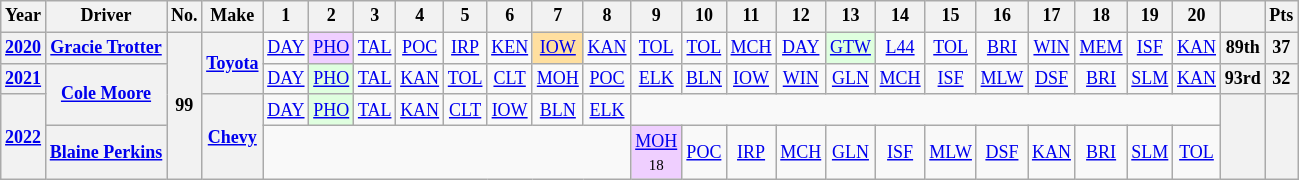<table class="wikitable" style="text-align:center; font-size:75%">
<tr>
<th>Year</th>
<th>Driver</th>
<th>No.</th>
<th>Make</th>
<th>1</th>
<th>2</th>
<th>3</th>
<th>4</th>
<th>5</th>
<th>6</th>
<th>7</th>
<th>8</th>
<th>9</th>
<th>10</th>
<th>11</th>
<th>12</th>
<th>13</th>
<th>14</th>
<th>15</th>
<th>16</th>
<th>17</th>
<th>18</th>
<th>19</th>
<th>20</th>
<th></th>
<th>Pts</th>
</tr>
<tr>
<th><a href='#'>2020</a></th>
<th><a href='#'>Gracie Trotter</a></th>
<th rowspan=4>99</th>
<th rowspan=2><a href='#'>Toyota</a></th>
<td><a href='#'>DAY</a></td>
<td style="background:#EFCFFF;"><a href='#'>PHO</a><br></td>
<td><a href='#'>TAL</a></td>
<td><a href='#'>POC</a></td>
<td><a href='#'>IRP</a></td>
<td><a href='#'>KEN</a></td>
<td style="background:#FFDF9F;"><a href='#'>IOW</a><br></td>
<td><a href='#'>KAN</a></td>
<td><a href='#'>TOL</a></td>
<td><a href='#'>TOL</a></td>
<td><a href='#'>MCH</a></td>
<td><a href='#'>DAY</a></td>
<td style="background:#DFFFDF;"><a href='#'>GTW</a><br></td>
<td><a href='#'>L44</a></td>
<td><a href='#'>TOL</a></td>
<td><a href='#'>BRI</a></td>
<td><a href='#'>WIN</a></td>
<td><a href='#'>MEM</a></td>
<td><a href='#'>ISF</a></td>
<td><a href='#'>KAN</a></td>
<th>89th</th>
<th>37</th>
</tr>
<tr>
<th><a href='#'>2021</a></th>
<th rowspan=2><a href='#'>Cole Moore</a></th>
<td><a href='#'>DAY</a></td>
<td style="background:#DFFFDF;"><a href='#'>PHO</a><br></td>
<td><a href='#'>TAL</a></td>
<td><a href='#'>KAN</a></td>
<td><a href='#'>TOL</a></td>
<td><a href='#'>CLT</a></td>
<td><a href='#'>MOH</a></td>
<td><a href='#'>POC</a></td>
<td><a href='#'>ELK</a></td>
<td><a href='#'>BLN</a></td>
<td><a href='#'>IOW</a></td>
<td><a href='#'>WIN</a></td>
<td><a href='#'>GLN</a></td>
<td><a href='#'>MCH</a></td>
<td><a href='#'>ISF</a></td>
<td><a href='#'>MLW</a></td>
<td><a href='#'>DSF</a></td>
<td><a href='#'>BRI</a></td>
<td><a href='#'>SLM</a></td>
<td><a href='#'>KAN</a></td>
<th>93rd</th>
<th>32</th>
</tr>
<tr>
<th rowspan=2><a href='#'>2022</a></th>
<th rowspan=2><a href='#'>Chevy</a></th>
<td><a href='#'>DAY</a></td>
<td style="background:#DFFFDF;"><a href='#'>PHO</a><br></td>
<td><a href='#'>TAL</a></td>
<td><a href='#'>KAN</a></td>
<td><a href='#'>CLT</a></td>
<td><a href='#'>IOW</a></td>
<td><a href='#'>BLN</a></td>
<td><a href='#'>ELK</a></td>
<td colspan=12></td>
<th rowspan=2></th>
<th rowspan=2></th>
</tr>
<tr>
<th><a href='#'>Blaine Perkins</a></th>
<td colspan=8></td>
<td style="background:#EFCFFF;"><a href='#'>MOH</a><br><small>18</small></td>
<td><a href='#'>POC</a></td>
<td><a href='#'>IRP</a></td>
<td><a href='#'>MCH</a></td>
<td><a href='#'>GLN</a></td>
<td><a href='#'>ISF</a></td>
<td><a href='#'>MLW</a></td>
<td><a href='#'>DSF</a></td>
<td><a href='#'>KAN</a></td>
<td><a href='#'>BRI</a></td>
<td><a href='#'>SLM</a></td>
<td><a href='#'>TOL</a></td>
</tr>
</table>
